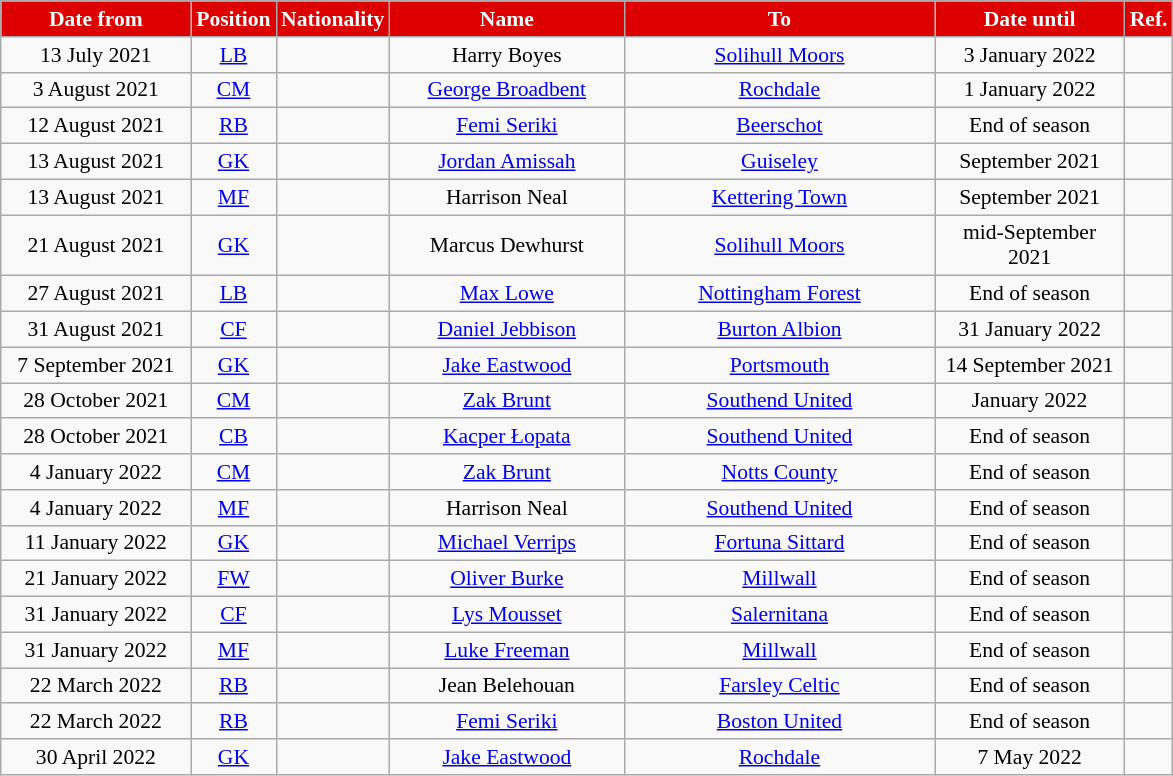<table class="wikitable"  style="text-align:center; font-size:90%; ">
<tr>
<th style="background:#DD0000;color:#FFFFFF; width:120px;">Date from</th>
<th style="background:#DD0000;color:#FFFFFF; width:50px;">Position</th>
<th style="background:#DD0000;color:#FFFFFF; width:50px;">Nationality</th>
<th style="background:#DD0000;color:#FFFFFF; width:150px;">Name</th>
<th style="background:#DD0000;color:#FFFFFF; width:200px;">To</th>
<th style="background:#DD0000;color:#FFFFFF; width:120px;">Date until</th>
<th style="background:#DD0000;color:#FFFFFF; width:25px;">Ref.</th>
</tr>
<tr>
<td>13 July 2021</td>
<td><a href='#'>LB</a></td>
<td></td>
<td>Harry Boyes</td>
<td> <a href='#'>Solihull Moors</a></td>
<td>3 January 2022</td>
<td></td>
</tr>
<tr>
<td>3 August 2021</td>
<td><a href='#'>CM</a></td>
<td></td>
<td><a href='#'>George Broadbent</a></td>
<td> <a href='#'>Rochdale</a></td>
<td>1 January 2022</td>
<td></td>
</tr>
<tr>
<td>12 August 2021</td>
<td><a href='#'>RB</a></td>
<td></td>
<td><a href='#'>Femi Seriki</a></td>
<td> <a href='#'>Beerschot</a></td>
<td>End of season</td>
<td></td>
</tr>
<tr>
<td>13 August 2021</td>
<td><a href='#'>GK</a></td>
<td></td>
<td><a href='#'>Jordan Amissah</a></td>
<td> <a href='#'>Guiseley</a></td>
<td>September 2021</td>
<td></td>
</tr>
<tr>
<td>13 August 2021</td>
<td><a href='#'>MF</a></td>
<td></td>
<td>Harrison Neal</td>
<td> <a href='#'>Kettering Town</a></td>
<td>September 2021</td>
<td></td>
</tr>
<tr>
<td>21 August 2021</td>
<td><a href='#'>GK</a></td>
<td></td>
<td>Marcus Dewhurst</td>
<td> <a href='#'>Solihull Moors</a></td>
<td>mid-September 2021</td>
<td></td>
</tr>
<tr>
<td>27 August 2021</td>
<td><a href='#'>LB</a></td>
<td></td>
<td><a href='#'>Max Lowe</a></td>
<td> <a href='#'>Nottingham Forest</a></td>
<td>End of season</td>
<td></td>
</tr>
<tr>
<td>31 August 2021</td>
<td><a href='#'>CF</a></td>
<td></td>
<td><a href='#'>Daniel Jebbison</a></td>
<td> <a href='#'>Burton Albion</a></td>
<td>31 January 2022</td>
<td></td>
</tr>
<tr>
<td>7 September 2021</td>
<td><a href='#'>GK</a></td>
<td></td>
<td><a href='#'>Jake Eastwood</a></td>
<td> <a href='#'>Portsmouth</a></td>
<td>14 September 2021</td>
<td></td>
</tr>
<tr>
<td>28 October 2021</td>
<td><a href='#'>CM</a></td>
<td></td>
<td><a href='#'>Zak Brunt</a></td>
<td> <a href='#'>Southend United</a></td>
<td>January 2022</td>
<td></td>
</tr>
<tr>
<td>28 October 2021</td>
<td><a href='#'>CB</a></td>
<td></td>
<td><a href='#'>Kacper Łopata</a></td>
<td> <a href='#'>Southend United</a></td>
<td>End of season</td>
<td></td>
</tr>
<tr>
<td>4 January 2022</td>
<td><a href='#'>CM</a></td>
<td></td>
<td><a href='#'>Zak Brunt</a></td>
<td> <a href='#'>Notts County</a></td>
<td>End of season</td>
<td></td>
</tr>
<tr>
<td>4 January 2022</td>
<td><a href='#'>MF</a></td>
<td></td>
<td>Harrison Neal</td>
<td> <a href='#'>Southend United</a></td>
<td>End of season</td>
<td></td>
</tr>
<tr>
<td>11 January 2022</td>
<td><a href='#'>GK</a></td>
<td></td>
<td><a href='#'>Michael Verrips</a></td>
<td> <a href='#'>Fortuna Sittard</a></td>
<td>End of season</td>
<td></td>
</tr>
<tr>
<td>21 January 2022</td>
<td><a href='#'>FW</a></td>
<td></td>
<td><a href='#'>Oliver Burke</a></td>
<td> <a href='#'>Millwall</a></td>
<td>End of season</td>
<td></td>
</tr>
<tr>
<td>31 January 2022</td>
<td><a href='#'>CF</a></td>
<td></td>
<td><a href='#'>Lys Mousset</a></td>
<td> <a href='#'>Salernitana</a></td>
<td>End of season</td>
<td></td>
</tr>
<tr>
<td>31 January 2022</td>
<td><a href='#'>MF</a></td>
<td></td>
<td><a href='#'>Luke Freeman</a></td>
<td> <a href='#'>Millwall</a></td>
<td>End of season</td>
<td></td>
</tr>
<tr>
<td>22 March 2022</td>
<td><a href='#'>RB</a></td>
<td></td>
<td>Jean Belehouan</td>
<td> <a href='#'>Farsley Celtic</a></td>
<td>End of season</td>
<td></td>
</tr>
<tr>
<td>22 March 2022</td>
<td><a href='#'>RB</a></td>
<td></td>
<td><a href='#'>Femi Seriki</a></td>
<td> <a href='#'>Boston United</a></td>
<td>End of season</td>
<td></td>
</tr>
<tr>
<td>30 April 2022</td>
<td><a href='#'>GK</a></td>
<td></td>
<td><a href='#'>Jake Eastwood</a></td>
<td> <a href='#'>Rochdale</a></td>
<td>7 May 2022</td>
<td></td>
</tr>
</table>
